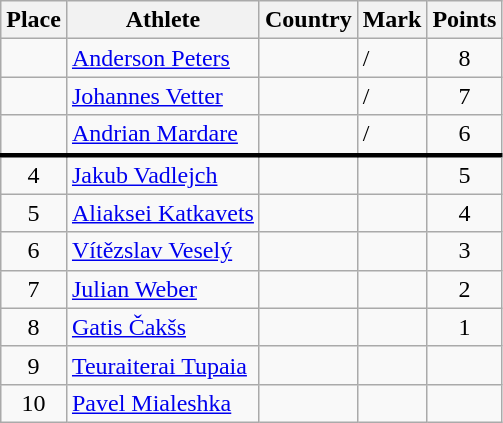<table class="wikitable">
<tr>
<th>Place</th>
<th>Athlete</th>
<th>Country</th>
<th>Mark</th>
<th>Points</th>
</tr>
<tr>
<td align=center></td>
<td><a href='#'>Anderson Peters</a></td>
<td></td>
<td> /<br><em></em></td>
<td align=center>8</td>
</tr>
<tr>
<td align=center></td>
<td><a href='#'>Johannes Vetter</a></td>
<td></td>
<td> /<br><em></em></td>
<td align=center>7</td>
</tr>
<tr>
<td align=center></td>
<td><a href='#'>Andrian Mardare</a></td>
<td></td>
<td> /<br><em></em></td>
<td align=center>6</td>
</tr>
<tr style="border-top:3px solid black;">
<td align=center>4</td>
<td><a href='#'>Jakub Vadlejch</a></td>
<td></td>
<td></td>
<td align=center>5</td>
</tr>
<tr>
<td align=center>5</td>
<td><a href='#'>Aliaksei Katkavets</a></td>
<td></td>
<td></td>
<td align=center>4</td>
</tr>
<tr>
<td align=center>6</td>
<td><a href='#'>Vítězslav Veselý</a></td>
<td></td>
<td></td>
<td align=center>3</td>
</tr>
<tr>
<td align=center>7</td>
<td><a href='#'>Julian Weber</a></td>
<td></td>
<td></td>
<td align=center>2</td>
</tr>
<tr>
<td align=center>8</td>
<td><a href='#'>Gatis Čakšs</a></td>
<td></td>
<td></td>
<td align=center>1</td>
</tr>
<tr>
<td align=center>9</td>
<td><a href='#'>Teuraiterai Tupaia</a></td>
<td></td>
<td></td>
<td align=center></td>
</tr>
<tr>
<td align=center>10</td>
<td><a href='#'>Pavel Mialeshka</a></td>
<td></td>
<td></td>
<td align=center></td>
</tr>
</table>
